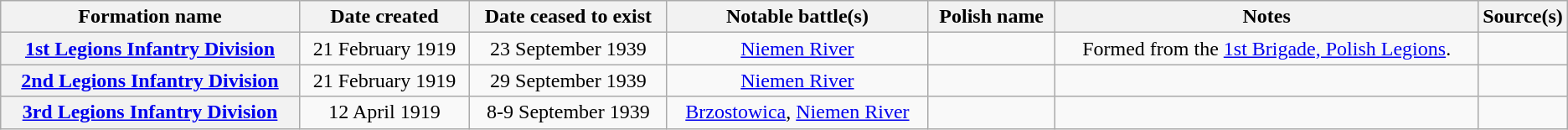<table class="wikitable sortable plainrowheaders" style="text-align: left; border-spacing: 2px; border: 1px solid darkgray;">
<tr>
<th scope="col">Formation name</th>
<th scope="col">Date created</th>
<th scope="col">Date ceased to exist</th>
<th scope="col">Notable battle(s)</th>
<th scope="col" class="unsortable">Polish name</th>
<th scope="col" class="unsortable">Notes</th>
<th scope="col" width="1%" class="unsortable">Source(s)</th>
</tr>
<tr>
<th align="center" scope="row"><a href='#'>1st Legions Infantry Division</a></th>
<td align="center">21 February 1919</td>
<td align="center">23 September 1939</td>
<td align="center"><a href='#'>Niemen River</a></td>
<td align="center"></td>
<td align="center">Formed from the <a href='#'>1st Brigade, Polish Legions</a>.</td>
<td align="center"></td>
</tr>
<tr>
<th align="center" scope="row"><a href='#'>2nd Legions Infantry Division</a></th>
<td align="center">21 February 1919</td>
<td align="center">29 September 1939</td>
<td align="center"><a href='#'>Niemen River</a></td>
<td align="center"></td>
<td align="center"></td>
<td align="center"></td>
</tr>
<tr>
<th align="center" scope="row"><a href='#'>3rd Legions Infantry Division</a></th>
<td align="center">12 April 1919</td>
<td align="center">8-9 September 1939</td>
<td align="center"><a href='#'>Brzostowica</a>, <a href='#'>Niemen River</a></td>
<td align="center"></td>
<td align="center"></td>
<td align="center"></td>
</tr>
</table>
